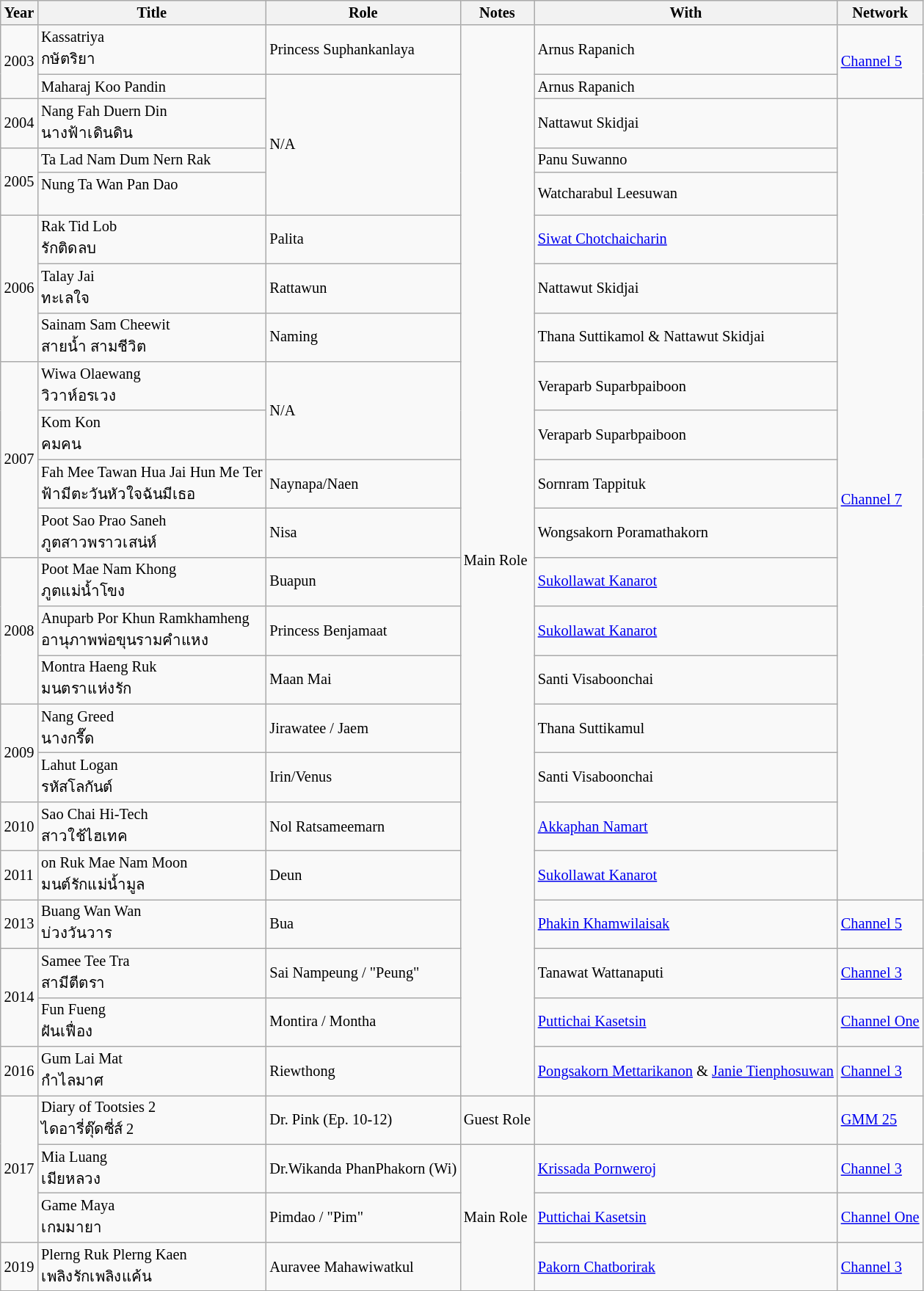<table class="wikitable" style="font-size: 85%;">
<tr>
<th>Year</th>
<th>Title</th>
<th>Role</th>
<th>Notes</th>
<th>With</th>
<th>Network</th>
</tr>
<tr>
<td rowspan="2">2003</td>
<td>Kassatriya<br>กษัตริยา</td>
<td>Princess Suphankanlaya</td>
<td rowspan="23">Main Role</td>
<td>Arnus Rapanich</td>
<td rowspan="2"><a href='#'>Channel 5</a></td>
</tr>
<tr>
<td>Maharaj Koo Pandin<br></td>
<td rowspan="4">N/A</td>
<td>Arnus Rapanich</td>
</tr>
<tr>
<td>2004</td>
<td>Nang Fah Duern Din<br>นางฟ้าเดินดิน</td>
<td>Nattawut Skidjai</td>
<td rowspan="17"><a href='#'>Channel 7</a></td>
</tr>
<tr>
<td rowspan="2">2005</td>
<td>Ta Lad Nam Dum Nern Rak<br></td>
<td>Panu Suwanno</td>
</tr>
<tr>
<td>Nung Ta Wan Pan Dao<br> </td>
<td>Watcharabul Leesuwan</td>
</tr>
<tr>
<td rowspan="3">2006</td>
<td>Rak Tid Lob<br>รักติดลบ</td>
<td>Palita</td>
<td><a href='#'>Siwat Chotchaicharin</a></td>
</tr>
<tr>
<td>Talay Jai<br>ทะเลใจ</td>
<td>Rattawun</td>
<td>Nattawut Skidjai</td>
</tr>
<tr>
<td>Sainam Sam Cheewit<br>สายน้ำ สามชีวิต</td>
<td>Naming</td>
<td>Thana Suttikamol & Nattawut Skidjai</td>
</tr>
<tr>
<td rowspan="4">2007</td>
<td>Wiwa Olaewang<br>วิวาห์อรเวง</td>
<td rowspan="2">N/A</td>
<td>Veraparb Suparbpaiboon</td>
</tr>
<tr>
<td>Kom Kon<br>คมคน</td>
<td>Veraparb Suparbpaiboon</td>
</tr>
<tr>
<td>Fah Mee Tawan Hua Jai Hun Me Ter<br>ฟ้ามีตะวันหัวใจฉันมีเธอ</td>
<td>Naynapa/Naen</td>
<td>Sornram Tappituk</td>
</tr>
<tr>
<td>Poot Sao Prao Saneh<br>ภูตสาวพราวเสน่ห์</td>
<td>Nisa</td>
<td>Wongsakorn Poramathakorn</td>
</tr>
<tr>
<td rowspan="3">2008</td>
<td>Poot Mae Nam Khong<br>ภูตแม่น้ำโขง</td>
<td>Buapun</td>
<td><a href='#'>Sukollawat Kanarot</a></td>
</tr>
<tr>
<td>Anuparb Por Khun Ramkhamheng<br>อานุภาพพ่อขุนรามคำแหง</td>
<td>Princess Benjamaat</td>
<td><a href='#'>Sukollawat Kanarot</a></td>
</tr>
<tr>
<td>Montra Haeng Ruk<br>มนตราแห่งรัก</td>
<td>Maan Mai</td>
<td>Santi Visaboonchai</td>
</tr>
<tr>
<td rowspan="2">2009</td>
<td>Nang Greed<br>นางกรี๊ด</td>
<td>Jirawatee / Jaem</td>
<td>Thana Suttikamul</td>
</tr>
<tr>
<td>Lahut Logan<br>รหัสโลกันต์</td>
<td>Irin/Venus</td>
<td>Santi Visaboonchai</td>
</tr>
<tr>
<td>2010</td>
<td>Sao Chai Hi-Tech<br>สาวใช้ไฮเทค</td>
<td>Nol Ratsameemarn</td>
<td><a href='#'>Akkaphan Namart</a></td>
</tr>
<tr>
<td>2011</td>
<td>on Ruk Mae Nam Moon<br>มนต์รักแม่น้ำมูล</td>
<td>Deun</td>
<td><a href='#'>Sukollawat Kanarot</a></td>
</tr>
<tr>
<td>2013</td>
<td>Buang Wan Wan<br>บ่วงวันวาร</td>
<td>Bua</td>
<td><a href='#'>Phakin Khamwilaisak</a></td>
<td><a href='#'>Channel 5</a></td>
</tr>
<tr>
<td rowspan="2">2014</td>
<td>Samee Tee Tra<br>สามีตีตรา</td>
<td>Sai Nampeung / "Peung"</td>
<td>Tanawat Wattanaputi</td>
<td><a href='#'>Channel 3</a></td>
</tr>
<tr>
<td>Fun Fueng<br>ฝันเฟื่อง</td>
<td>Montira / Montha</td>
<td><a href='#'>Puttichai Kasetsin</a></td>
<td><a href='#'>Channel One</a></td>
</tr>
<tr>
<td>2016</td>
<td>Gum Lai Mat<br>กำไลมาศ</td>
<td>Riewthong</td>
<td><a href='#'>Pongsakorn Mettarikanon</a> & <a href='#'>Janie Tienphosuwan</a></td>
<td><a href='#'>Channel 3</a></td>
</tr>
<tr>
<td rowspan="3">2017</td>
<td>Diary of Tootsies 2<br>ไดอารี่ตุ๊ดซี่ส์ 2</td>
<td>Dr. Pink (Ep. 10-12)</td>
<td>Guest Role</td>
<td></td>
<td><a href='#'>GMM 25</a></td>
</tr>
<tr>
<td>Mia Luang<br>เมียหลวง</td>
<td>Dr.Wikanda PhanPhakorn (Wi)</td>
<td rowspan="3">Main Role</td>
<td><a href='#'>Krissada Pornweroj</a></td>
<td><a href='#'>Channel 3</a></td>
</tr>
<tr>
<td>Game Maya<br>เกมมายา</td>
<td>Pimdao / "Pim"</td>
<td><a href='#'>Puttichai Kasetsin</a></td>
<td><a href='#'>Channel One</a></td>
</tr>
<tr>
<td>2019</td>
<td>Plerng Ruk Plerng Kaen<br>เพลิงรักเพลิงแค้น</td>
<td>Auravee Mahawiwatkul</td>
<td><a href='#'>Pakorn Chatborirak</a></td>
<td><a href='#'>Channel 3</a></td>
</tr>
</table>
